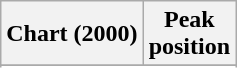<table class="wikitable sortable">
<tr>
<th>Chart (2000)</th>
<th>Peak<br>position</th>
</tr>
<tr>
</tr>
<tr>
</tr>
<tr>
</tr>
<tr>
</tr>
<tr>
</tr>
<tr>
</tr>
<tr>
</tr>
<tr>
</tr>
<tr>
</tr>
<tr>
</tr>
</table>
